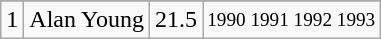<table class="wikitable">
<tr>
</tr>
<tr>
<td>1</td>
<td>Alan Young</td>
<td>21.5</td>
<td style="font-size:80%;">1990 1991 1992 1993</td>
</tr>
</table>
